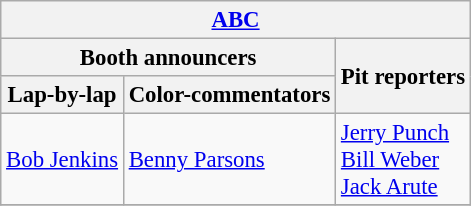<table class="wikitable" style="font-size: 95%">
<tr>
<th colspan=3><a href='#'>ABC</a></th>
</tr>
<tr>
<th colspan=2>Booth announcers</th>
<th rowspan=2>Pit reporters</th>
</tr>
<tr>
<th><strong>Lap-by-lap</strong></th>
<th><strong>Color-commentators</strong></th>
</tr>
<tr>
<td><a href='#'>Bob Jenkins</a></td>
<td><a href='#'>Benny Parsons</a></td>
<td><a href='#'>Jerry Punch</a> <br> <a href='#'>Bill Weber</a> <br> <a href='#'>Jack Arute</a></td>
</tr>
<tr>
</tr>
</table>
